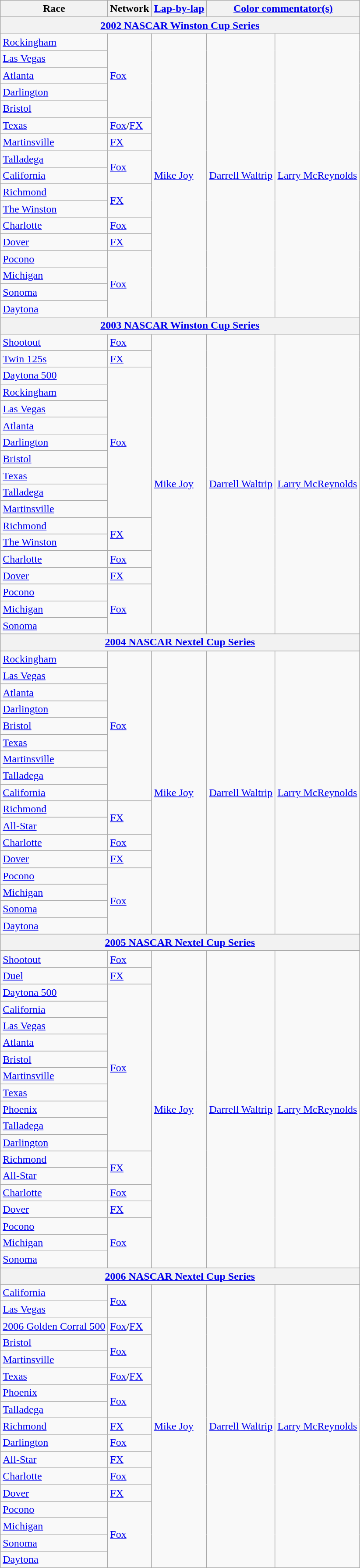<table class="wikitable">
<tr>
<th>Race</th>
<th>Network</th>
<th><a href='#'>Lap-by-lap</a></th>
<th colspan=2><a href='#'>Color commentator(s)</a></th>
</tr>
<tr>
<th colspan=5><a href='#'>2002 NASCAR Winston Cup Series</a></th>
</tr>
<tr>
<td><a href='#'>Rockingham</a></td>
<td rowspan=5><a href='#'>Fox</a></td>
<td rowspan=17><a href='#'>Mike Joy</a></td>
<td rowspan=17><a href='#'>Darrell Waltrip</a></td>
<td rowspan=17><a href='#'>Larry McReynolds</a></td>
</tr>
<tr>
<td><a href='#'>Las Vegas</a></td>
</tr>
<tr>
<td><a href='#'>Atlanta</a></td>
</tr>
<tr>
<td><a href='#'>Darlington</a></td>
</tr>
<tr>
<td><a href='#'>Bristol</a></td>
</tr>
<tr>
<td><a href='#'>Texas</a></td>
<td><a href='#'>Fox</a>/<a href='#'>FX</a></td>
</tr>
<tr>
<td><a href='#'>Martinsville</a></td>
<td><a href='#'>FX</a></td>
</tr>
<tr>
<td><a href='#'>Talladega</a></td>
<td rowspan=2><a href='#'>Fox</a></td>
</tr>
<tr>
<td><a href='#'>California</a></td>
</tr>
<tr>
<td><a href='#'>Richmond</a></td>
<td rowspan=2><a href='#'>FX</a></td>
</tr>
<tr>
<td><a href='#'>The Winston</a></td>
</tr>
<tr>
<td><a href='#'>Charlotte</a></td>
<td><a href='#'>Fox</a></td>
</tr>
<tr>
<td><a href='#'>Dover</a></td>
<td><a href='#'>FX</a></td>
</tr>
<tr>
<td><a href='#'>Pocono</a></td>
<td rowspan=4><a href='#'>Fox</a></td>
</tr>
<tr>
<td><a href='#'>Michigan</a></td>
</tr>
<tr>
<td><a href='#'>Sonoma</a></td>
</tr>
<tr>
<td><a href='#'>Daytona</a></td>
</tr>
<tr>
<th colspan=5><a href='#'>2003 NASCAR Winston Cup Series</a></th>
</tr>
<tr>
<td><a href='#'>Shootout</a></td>
<td><a href='#'>Fox</a></td>
<td rowspan=18><a href='#'>Mike Joy</a></td>
<td rowspan=18><a href='#'>Darrell Waltrip</a></td>
<td rowspan=18><a href='#'>Larry McReynolds</a></td>
</tr>
<tr>
<td><a href='#'>Twin 125s</a></td>
<td><a href='#'>FX</a></td>
</tr>
<tr>
<td><a href='#'>Daytona 500</a></td>
<td rowspan=9><a href='#'>Fox</a></td>
</tr>
<tr>
<td><a href='#'>Rockingham</a></td>
</tr>
<tr>
<td><a href='#'>Las Vegas</a></td>
</tr>
<tr>
<td><a href='#'>Atlanta</a></td>
</tr>
<tr>
<td><a href='#'>Darlington</a></td>
</tr>
<tr>
<td><a href='#'>Bristol</a></td>
</tr>
<tr>
<td><a href='#'>Texas</a></td>
</tr>
<tr>
<td><a href='#'>Talladega</a></td>
</tr>
<tr>
<td><a href='#'>Martinsville</a></td>
</tr>
<tr>
<td><a href='#'>Richmond</a></td>
<td rowspan=2><a href='#'>FX</a></td>
</tr>
<tr>
<td><a href='#'>The Winston</a></td>
</tr>
<tr>
<td><a href='#'>Charlotte</a></td>
<td><a href='#'>Fox</a></td>
</tr>
<tr>
<td><a href='#'>Dover</a></td>
<td><a href='#'>FX</a></td>
</tr>
<tr>
<td><a href='#'>Pocono</a></td>
<td rowspan=3><a href='#'>Fox</a></td>
</tr>
<tr>
<td><a href='#'>Michigan</a></td>
</tr>
<tr>
<td><a href='#'>Sonoma</a></td>
</tr>
<tr>
<th colspan=5><a href='#'>2004 NASCAR Nextel Cup Series</a></th>
</tr>
<tr>
<td><a href='#'>Rockingham</a></td>
<td rowspan=9><a href='#'>Fox</a></td>
<td rowspan=17><a href='#'>Mike Joy</a></td>
<td rowspan=17><a href='#'>Darrell Waltrip</a></td>
<td rowspan=17><a href='#'>Larry McReynolds</a></td>
</tr>
<tr>
<td><a href='#'>Las Vegas</a></td>
</tr>
<tr>
<td><a href='#'>Atlanta</a></td>
</tr>
<tr>
<td><a href='#'>Darlington</a></td>
</tr>
<tr>
<td><a href='#'>Bristol</a></td>
</tr>
<tr>
<td><a href='#'>Texas</a></td>
</tr>
<tr>
<td><a href='#'>Martinsville</a></td>
</tr>
<tr>
<td><a href='#'>Talladega</a></td>
</tr>
<tr>
<td><a href='#'>California</a></td>
</tr>
<tr>
<td><a href='#'>Richmond</a></td>
<td rowspan=2><a href='#'>FX</a></td>
</tr>
<tr>
<td><a href='#'>All-Star</a></td>
</tr>
<tr>
<td><a href='#'>Charlotte</a></td>
<td><a href='#'>Fox</a></td>
</tr>
<tr>
<td><a href='#'>Dover</a></td>
<td><a href='#'>FX</a></td>
</tr>
<tr>
<td><a href='#'>Pocono</a></td>
<td rowspan=4><a href='#'>Fox</a></td>
</tr>
<tr>
<td><a href='#'>Michigan</a></td>
</tr>
<tr>
<td><a href='#'>Sonoma</a></td>
</tr>
<tr>
<td><a href='#'>Daytona</a></td>
</tr>
<tr>
<th colspan=5><a href='#'>2005 NASCAR Nextel Cup Series</a></th>
</tr>
<tr>
<td><a href='#'>Shootout</a></td>
<td><a href='#'>Fox</a></td>
<td rowspan=19><a href='#'>Mike Joy</a></td>
<td rowspan=19><a href='#'>Darrell Waltrip</a></td>
<td rowspan=19><a href='#'>Larry McReynolds</a></td>
</tr>
<tr>
<td><a href='#'>Duel</a></td>
<td><a href='#'>FX</a></td>
</tr>
<tr>
<td><a href='#'>Daytona 500</a></td>
<td rowspan=10><a href='#'>Fox</a></td>
</tr>
<tr>
<td><a href='#'>California</a></td>
</tr>
<tr>
<td><a href='#'>Las Vegas</a></td>
</tr>
<tr>
<td><a href='#'>Atlanta</a></td>
</tr>
<tr>
<td><a href='#'>Bristol</a></td>
</tr>
<tr>
<td><a href='#'>Martinsville</a></td>
</tr>
<tr>
<td><a href='#'>Texas</a></td>
</tr>
<tr>
<td><a href='#'>Phoenix</a></td>
</tr>
<tr>
<td><a href='#'>Talladega</a></td>
</tr>
<tr>
<td><a href='#'>Darlington</a></td>
</tr>
<tr>
<td><a href='#'>Richmond</a></td>
<td rowspan=2><a href='#'>FX</a></td>
</tr>
<tr>
<td><a href='#'>All-Star</a></td>
</tr>
<tr>
<td><a href='#'>Charlotte</a></td>
<td><a href='#'>Fox</a></td>
</tr>
<tr>
<td><a href='#'>Dover</a></td>
<td><a href='#'>FX</a></td>
</tr>
<tr>
<td><a href='#'>Pocono</a></td>
<td rowspan=3><a href='#'>Fox</a></td>
</tr>
<tr>
<td><a href='#'>Michigan</a></td>
</tr>
<tr>
<td><a href='#'>Sonoma</a></td>
</tr>
<tr>
<th colspan=5><a href='#'>2006 NASCAR Nextel Cup Series</a></th>
</tr>
<tr>
<td><a href='#'>California</a></td>
<td rowspan=2><a href='#'>Fox</a></td>
<td rowspan=17><a href='#'>Mike Joy</a></td>
<td rowspan=17><a href='#'>Darrell Waltrip</a></td>
<td rowspan=17><a href='#'>Larry McReynolds</a></td>
</tr>
<tr>
<td><a href='#'>Las Vegas</a></td>
</tr>
<tr>
<td><a href='#'>2006 Golden Corral 500</a></td>
<td><a href='#'>Fox</a>/<a href='#'>FX</a></td>
</tr>
<tr>
<td><a href='#'>Bristol</a></td>
<td rowspan=2><a href='#'>Fox</a></td>
</tr>
<tr>
<td><a href='#'>Martinsville</a></td>
</tr>
<tr>
<td><a href='#'>Texas</a></td>
<td><a href='#'>Fox</a>/<a href='#'>FX</a></td>
</tr>
<tr>
<td><a href='#'>Phoenix</a></td>
<td rowspan=2><a href='#'>Fox</a></td>
</tr>
<tr>
<td><a href='#'>Talladega</a></td>
</tr>
<tr>
<td><a href='#'>Richmond</a></td>
<td><a href='#'>FX</a></td>
</tr>
<tr>
<td><a href='#'>Darlington</a></td>
<td><a href='#'>Fox</a></td>
</tr>
<tr>
<td><a href='#'>All-Star</a></td>
<td><a href='#'>FX</a></td>
</tr>
<tr>
<td><a href='#'>Charlotte</a></td>
<td><a href='#'>Fox</a></td>
</tr>
<tr>
<td><a href='#'>Dover</a></td>
<td><a href='#'>FX</a></td>
</tr>
<tr>
<td><a href='#'>Pocono</a></td>
<td rowspan=4><a href='#'>Fox</a></td>
</tr>
<tr>
<td><a href='#'>Michigan</a></td>
</tr>
<tr>
<td><a href='#'>Sonoma</a></td>
</tr>
<tr>
<td><a href='#'>Daytona</a></td>
</tr>
</table>
